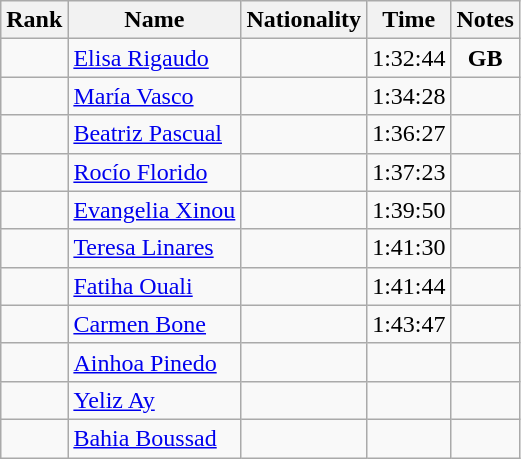<table class="wikitable sortable" style="text-align:center">
<tr>
<th>Rank</th>
<th>Name</th>
<th>Nationality</th>
<th>Time</th>
<th>Notes</th>
</tr>
<tr>
<td></td>
<td align=left><a href='#'>Elisa Rigaudo</a></td>
<td align=left></td>
<td>1:32:44</td>
<td><strong>GB</strong></td>
</tr>
<tr>
<td></td>
<td align=left><a href='#'>María Vasco</a></td>
<td align=left></td>
<td>1:34:28</td>
<td></td>
</tr>
<tr>
<td></td>
<td align=left><a href='#'>Beatriz Pascual</a></td>
<td align=left></td>
<td>1:36:27</td>
<td></td>
</tr>
<tr>
<td></td>
<td align=left><a href='#'>Rocío Florido</a></td>
<td align=left></td>
<td>1:37:23</td>
<td></td>
</tr>
<tr>
<td></td>
<td align=left><a href='#'>Evangelia Xinou</a></td>
<td align=left></td>
<td>1:39:50</td>
<td></td>
</tr>
<tr>
<td></td>
<td align=left><a href='#'>Teresa Linares</a></td>
<td align=left></td>
<td>1:41:30</td>
<td></td>
</tr>
<tr>
<td></td>
<td align=left><a href='#'>Fatiha Ouali</a></td>
<td align=left></td>
<td>1:41:44</td>
<td></td>
</tr>
<tr>
<td></td>
<td align=left><a href='#'>Carmen Bone</a></td>
<td align=left></td>
<td>1:43:47</td>
<td></td>
</tr>
<tr>
<td></td>
<td align=left><a href='#'>Ainhoa Pinedo</a></td>
<td align=left></td>
<td></td>
<td></td>
</tr>
<tr>
<td></td>
<td align=left><a href='#'>Yeliz Ay</a></td>
<td align=left></td>
<td></td>
<td></td>
</tr>
<tr>
<td></td>
<td align=left><a href='#'>Bahia Boussad</a></td>
<td align=left></td>
<td></td>
<td></td>
</tr>
</table>
